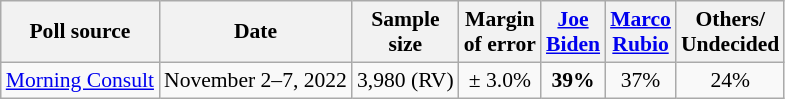<table class="wikitable sortable mw-datatable" style="text-align:center;font-size:90%;line-height:17px">
<tr>
<th>Poll source</th>
<th>Date</th>
<th>Sample<br>size</th>
<th>Margin<br>of error</th>
<th class="unsortable"><a href='#'>Joe<br>Biden</a><br><small></small></th>
<th class="unsortable"><a href='#'>Marco<br>Rubio</a><br><small></small></th>
<th class="unsortable">Others/<br>Undecided</th>
</tr>
<tr>
<td><a href='#'>Morning Consult</a></td>
<td data-sort-value="2022-11-07">November 2–7, 2022</td>
<td>3,980 (RV)</td>
<td>± 3.0%</td>
<td><strong>39%</strong></td>
<td>37%</td>
<td>24%</td>
</tr>
</table>
